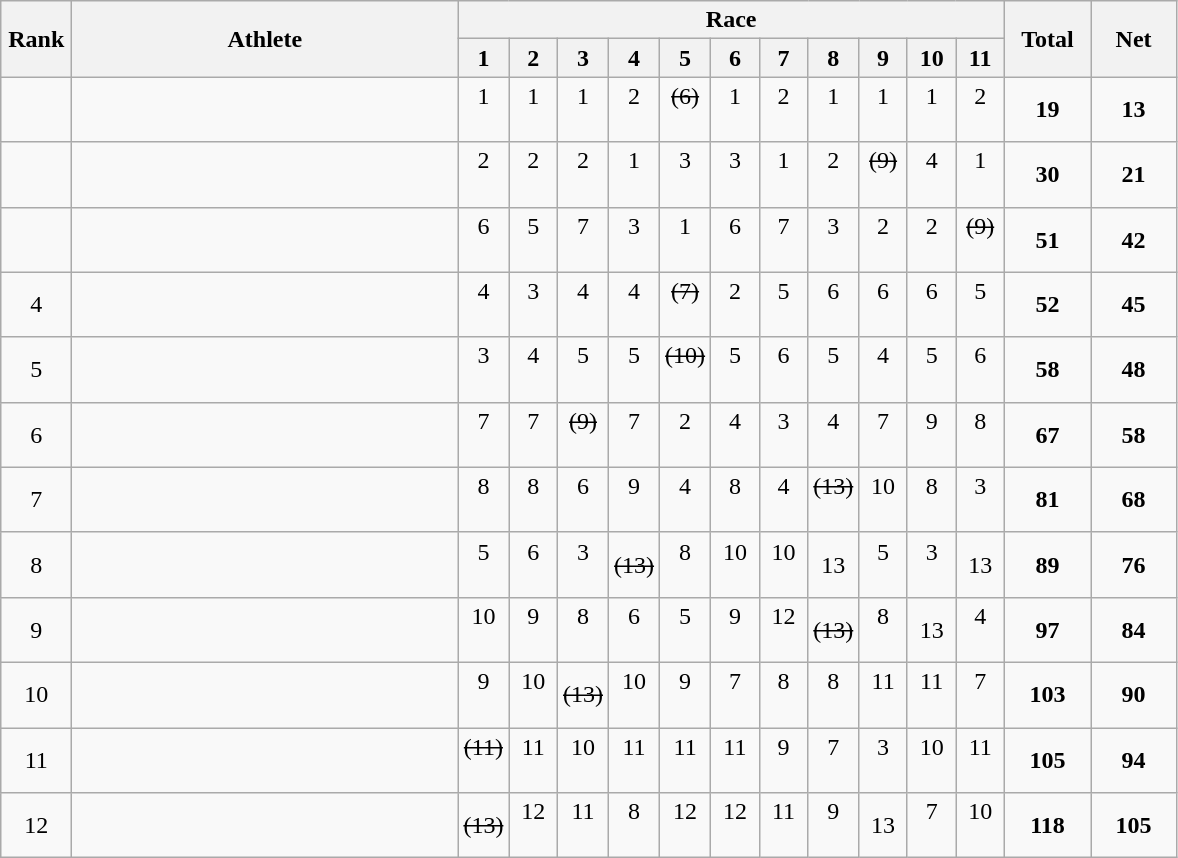<table | class="wikitable" style="text-align:center">
<tr>
<th rowspan="2" width=40>Rank</th>
<th rowspan="2" width=250>Athlete</th>
<th colspan="11">Race</th>
<th rowspan="2" width=50>Total</th>
<th rowspan="2" width=50>Net</th>
</tr>
<tr>
<th width=25>1</th>
<th width=25>2</th>
<th width=25>3</th>
<th width=25>4</th>
<th width=25>5</th>
<th width=25>6</th>
<th width=25>7</th>
<th width=25>8</th>
<th width=25>9</th>
<th width=25>10</th>
<th width=25>11</th>
</tr>
<tr>
<td></td>
<td align=left></td>
<td>1<br> </td>
<td>1<br> </td>
<td>1<br> </td>
<td>2<br> </td>
<td><s>(6)</s><br> </td>
<td>1<br> </td>
<td>2<br> </td>
<td>1<br> </td>
<td>1<br> </td>
<td>1<br> </td>
<td>2<br> </td>
<td><strong>19</strong></td>
<td><strong>13</strong></td>
</tr>
<tr>
<td></td>
<td align=left></td>
<td>2<br> </td>
<td>2<br> </td>
<td>2<br> </td>
<td>1<br> </td>
<td>3<br> </td>
<td>3<br> </td>
<td>1<br> </td>
<td>2<br> </td>
<td><s>(9)</s><br> </td>
<td>4<br> </td>
<td>1<br> </td>
<td><strong>30</strong></td>
<td><strong>21</strong></td>
</tr>
<tr>
<td></td>
<td align=left></td>
<td>6<br> </td>
<td>5<br> </td>
<td>7<br> </td>
<td>3<br> </td>
<td>1<br> </td>
<td>6<br> </td>
<td>7<br> </td>
<td>3<br> </td>
<td>2<br> </td>
<td>2<br> </td>
<td><s>(9)</s><br> </td>
<td><strong>51</strong></td>
<td><strong>42</strong></td>
</tr>
<tr>
<td>4</td>
<td align=left></td>
<td>4<br> </td>
<td>3<br> </td>
<td>4<br> </td>
<td>4<br> </td>
<td><s>(7)</s><br> </td>
<td>2<br> </td>
<td>5<br> </td>
<td>6<br> </td>
<td>6<br> </td>
<td>6<br> </td>
<td>5<br> </td>
<td><strong>52</strong></td>
<td><strong>45</strong></td>
</tr>
<tr>
<td>5</td>
<td align=left></td>
<td>3<br> </td>
<td>4<br> </td>
<td>5<br> </td>
<td>5<br> </td>
<td><s>(10)</s><br> </td>
<td>5<br> </td>
<td>6<br> </td>
<td>5<br> </td>
<td>4<br> </td>
<td>5<br> </td>
<td>6<br> </td>
<td><strong>58</strong></td>
<td><strong>48</strong></td>
</tr>
<tr>
<td>6</td>
<td align=left></td>
<td>7<br> </td>
<td>7<br> </td>
<td><s>(9)</s><br> </td>
<td>7<br> </td>
<td>2<br> </td>
<td>4<br> </td>
<td>3<br> </td>
<td>4<br> </td>
<td>7<br> </td>
<td>9<br> </td>
<td>8<br> </td>
<td><strong>67</strong></td>
<td><strong>58</strong></td>
</tr>
<tr>
<td>7</td>
<td align=left></td>
<td>8<br> </td>
<td>8<br> </td>
<td>6<br> </td>
<td>9<br> </td>
<td>4<br> </td>
<td>8<br> </td>
<td>4<br> </td>
<td><s>(13)</s><br> </td>
<td>10<br> </td>
<td>8<br> </td>
<td>3<br> </td>
<td><strong>81</strong></td>
<td><strong>68</strong></td>
</tr>
<tr>
<td>8</td>
<td align=left></td>
<td>5<br> </td>
<td>6<br> </td>
<td>3<br> </td>
<td><s>(13)</s><br></td>
<td>8<br> </td>
<td>10<br> </td>
<td>10<br> </td>
<td>13<br></td>
<td>5<br> </td>
<td>3<br> </td>
<td>13<br></td>
<td><strong>89</strong></td>
<td><strong>76</strong></td>
</tr>
<tr>
<td>9</td>
<td align=left></td>
<td>10<br> </td>
<td>9<br> </td>
<td>8<br> </td>
<td>6<br> </td>
<td>5<br> </td>
<td>9<br> </td>
<td>12<br> </td>
<td><s>(13)</s><br></td>
<td>8<br> </td>
<td>13<br></td>
<td>4<br> </td>
<td><strong>97</strong></td>
<td><strong>84</strong></td>
</tr>
<tr>
<td>10</td>
<td align=left></td>
<td>9<br> </td>
<td>10<br> </td>
<td><s>(13)</s><br></td>
<td>10<br> </td>
<td>9<br> </td>
<td>7<br> </td>
<td>8<br> </td>
<td>8<br> </td>
<td>11<br> </td>
<td>11<br> </td>
<td>7<br> </td>
<td><strong>103</strong></td>
<td><strong>90</strong></td>
</tr>
<tr>
<td>11</td>
<td align=left></td>
<td><s>(11)</s><br> </td>
<td>11<br> </td>
<td>10<br> </td>
<td>11<br> </td>
<td>11<br> </td>
<td>11<br> </td>
<td>9<br> </td>
<td>7<br> </td>
<td>3<br> </td>
<td>10<br> </td>
<td>11<br> </td>
<td><strong>105</strong></td>
<td><strong>94</strong></td>
</tr>
<tr>
<td>12</td>
<td align=left></td>
<td><s>(13)</s><br></td>
<td>12<br> </td>
<td>11<br> </td>
<td>8<br> </td>
<td>12<br> </td>
<td>12<br> </td>
<td>11<br> </td>
<td>9<br> </td>
<td>13<br></td>
<td>7<br> </td>
<td>10<br> </td>
<td><strong>118</strong></td>
<td><strong>105</strong></td>
</tr>
</table>
